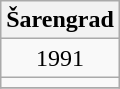<table class="wikitable" style="margin: 0.5em auto; text-align: center;">
<tr>
<th colspan="1">Šarengrad</th>
</tr>
<tr>
<td>1991</td>
</tr>
<tr>
<td></td>
</tr>
<tr>
</tr>
</table>
